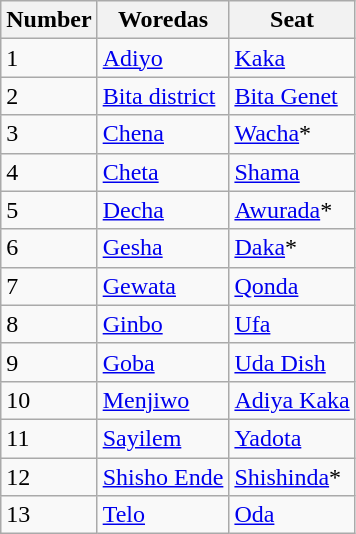<table class="wikitable sortable">
<tr>
<th>Number</th>
<th>Woredas</th>
<th>Seat</th>
</tr>
<tr>
<td>1</td>
<td><a href='#'>Adiyo</a></td>
<td><a href='#'>Kaka</a></td>
</tr>
<tr>
<td>2</td>
<td><a href='#'>Bita district</a></td>
<td><a href='#'>Bita Genet</a></td>
</tr>
<tr>
<td>3</td>
<td><a href='#'>Chena</a></td>
<td><a href='#'>Wacha</a>*</td>
</tr>
<tr>
<td>4</td>
<td><a href='#'>Cheta</a></td>
<td><a href='#'>Shama</a></td>
</tr>
<tr>
<td>5</td>
<td><a href='#'>Decha</a></td>
<td><a href='#'>Awurada</a>*</td>
</tr>
<tr>
<td>6</td>
<td><a href='#'>Gesha</a></td>
<td><a href='#'>Daka</a>*</td>
</tr>
<tr>
<td>7</td>
<td><a href='#'>Gewata</a></td>
<td><a href='#'>Qonda</a></td>
</tr>
<tr>
<td>8</td>
<td><a href='#'>Ginbo</a></td>
<td><a href='#'>Ufa</a></td>
</tr>
<tr>
<td>9</td>
<td><a href='#'>Goba</a></td>
<td><a href='#'>Uda Dish</a></td>
</tr>
<tr>
<td>10</td>
<td><a href='#'>Menjiwo</a></td>
<td><a href='#'>Adiya Kaka</a></td>
</tr>
<tr>
<td>11</td>
<td><a href='#'>Sayilem</a></td>
<td><a href='#'>Yadota</a></td>
</tr>
<tr>
<td>12</td>
<td><a href='#'>Shisho Ende</a></td>
<td><a href='#'>Shishinda</a>*</td>
</tr>
<tr>
<td>13</td>
<td><a href='#'>Telo</a></td>
<td><a href='#'>Oda</a></td>
</tr>
</table>
